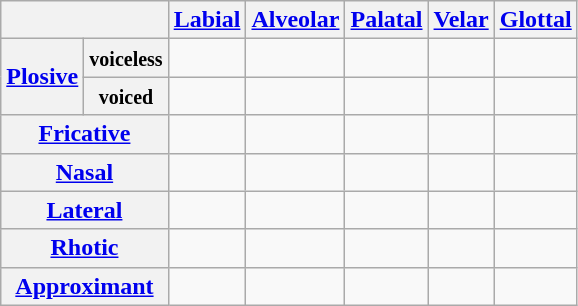<table class="wikitable" style="text-align:center">
<tr>
<th colspan="2"></th>
<th><a href='#'>Labial</a></th>
<th><a href='#'>Alveolar</a></th>
<th><a href='#'>Palatal</a></th>
<th><a href='#'>Velar</a></th>
<th><a href='#'>Glottal</a></th>
</tr>
<tr>
<th rowspan="2"><a href='#'>Plosive</a></th>
<th><small>voiceless</small></th>
<td></td>
<td></td>
<td></td>
<td></td>
<td></td>
</tr>
<tr>
<th><small>voiced</small></th>
<td></td>
<td></td>
<td></td>
<td></td>
<td></td>
</tr>
<tr>
<th colspan="2"><a href='#'>Fricative</a></th>
<td></td>
<td></td>
<td></td>
<td></td>
<td></td>
</tr>
<tr>
<th colspan="2"><a href='#'>Nasal</a></th>
<td width="20px" style="border-right: 0;"></td>
<td width="20px" style="border-right: 0;"></td>
<td></td>
<td width="20px" style="border-right: 0;"></td>
<td></td>
</tr>
<tr>
<th colspan="2"><a href='#'>Lateral</a></th>
<td></td>
<td></td>
<td></td>
<td></td>
<td></td>
</tr>
<tr>
<th colspan="2"><a href='#'>Rhotic</a></th>
<td></td>
<td></td>
<td></td>
<td></td>
<td></td>
</tr>
<tr>
<th colspan="2"><a href='#'>Approximant</a></th>
<td></td>
<td></td>
<td></td>
<td></td>
<td></td>
</tr>
</table>
